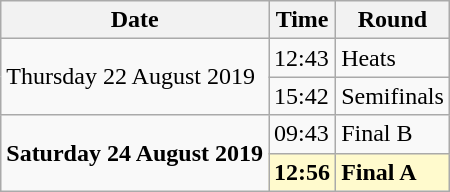<table class="wikitable">
<tr>
<th>Date</th>
<th>Time</th>
<th>Round</th>
</tr>
<tr>
<td rowspan=2>Thursday 22 August 2019</td>
<td>12:43</td>
<td>Heats</td>
</tr>
<tr>
<td>15:42</td>
<td>Semifinals</td>
</tr>
<tr>
<td rowspan=2><strong>Saturday 24 August 2019</strong></td>
<td>09:43</td>
<td>Final B</td>
</tr>
<tr>
<td style=background:lemonchiffon><strong>12:56</strong></td>
<td style=background:lemonchiffon><strong>Final A</strong></td>
</tr>
</table>
